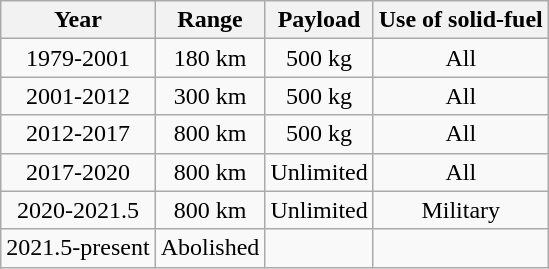<table class="wikitable"  style="text-align:center; border=1">
<tr>
<th>Year</th>
<th>Range</th>
<th>Payload</th>
<th>Use of solid-fuel</th>
</tr>
<tr>
<td>1979-2001</td>
<td>180 km</td>
<td>500 kg</td>
<td>All</td>
</tr>
<tr>
<td>2001-2012</td>
<td>300 km</td>
<td>500 kg</td>
<td>All</td>
</tr>
<tr>
<td>2012-2017</td>
<td>800 km</td>
<td>500 kg</td>
<td>All</td>
</tr>
<tr>
<td>2017-2020</td>
<td>800 km</td>
<td>Unlimited</td>
<td>All</td>
</tr>
<tr>
<td>2020-2021.5</td>
<td>800 km</td>
<td>Unlimited</td>
<td>Military</td>
</tr>
<tr>
<td>2021.5-present</td>
<td>Abolished</td>
<td></td>
</tr>
</table>
